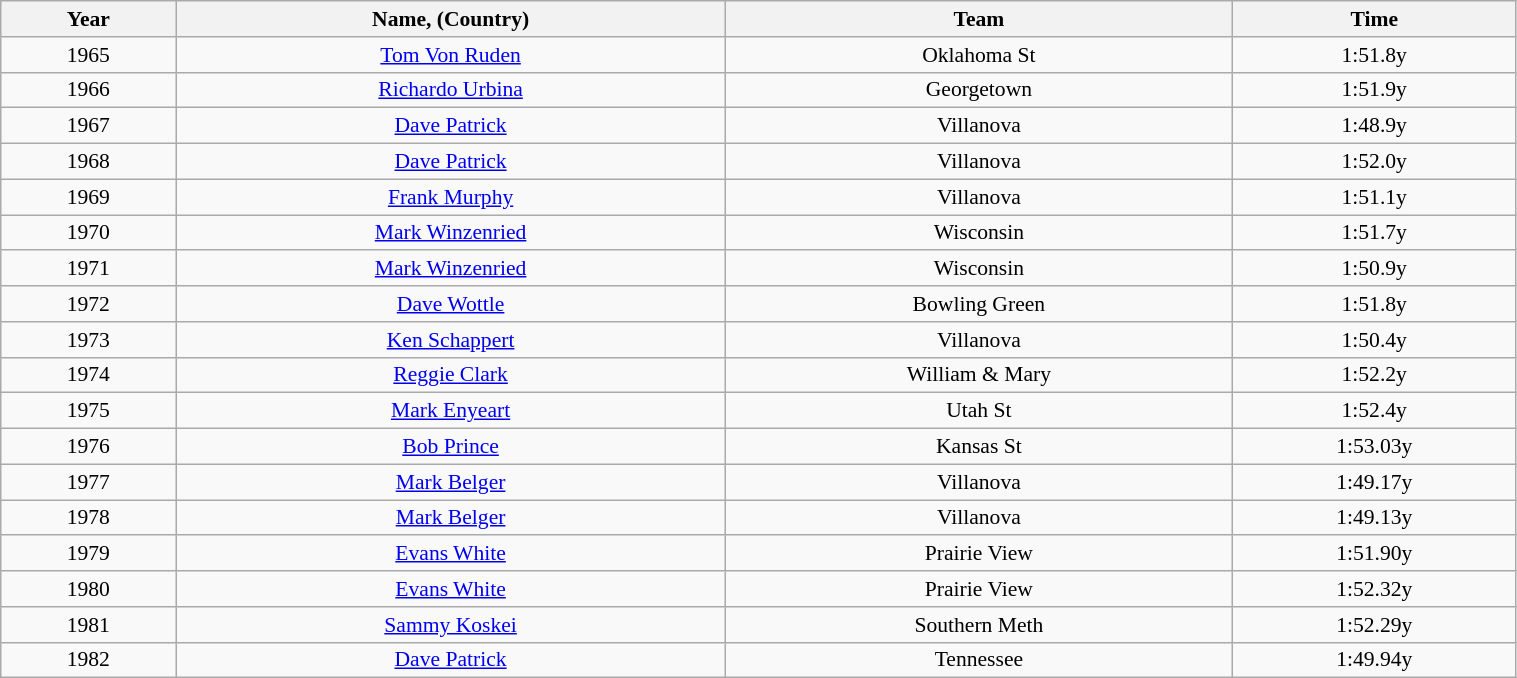<table class="wikitable sortable" style="font-size:90%; width: 80%; text-align: center;">
<tr>
<th>Year</th>
<th>Name, (Country)</th>
<th>Team</th>
<th>Time</th>
</tr>
<tr>
<td>1965</td>
<td><a href='#'>Tom Von Ruden</a></td>
<td>Oklahoma St</td>
<td>1:51.8y</td>
</tr>
<tr>
<td>1966</td>
<td><a href='#'>Richardo Urbina</a></td>
<td>Georgetown</td>
<td>1:51.9y</td>
</tr>
<tr>
<td>1967</td>
<td><a href='#'>Dave Patrick</a></td>
<td>Villanova</td>
<td>1:48.9y</td>
</tr>
<tr>
<td>1968</td>
<td><a href='#'>Dave Patrick</a></td>
<td>Villanova</td>
<td>1:52.0y</td>
</tr>
<tr>
<td>1969</td>
<td><a href='#'>Frank Murphy</a> </td>
<td>Villanova</td>
<td>1:51.1y</td>
</tr>
<tr>
<td>1970</td>
<td><a href='#'>Mark Winzenried</a></td>
<td>Wisconsin</td>
<td>1:51.7y</td>
</tr>
<tr>
<td>1971</td>
<td><a href='#'>Mark Winzenried</a></td>
<td>Wisconsin</td>
<td>1:50.9y</td>
</tr>
<tr>
<td>1972</td>
<td><a href='#'>Dave Wottle</a></td>
<td>Bowling Green</td>
<td>1:51.8y</td>
</tr>
<tr>
<td>1973</td>
<td><a href='#'>Ken Schappert</a></td>
<td>Villanova</td>
<td>1:50.4y</td>
</tr>
<tr>
<td>1974</td>
<td><a href='#'>Reggie Clark</a></td>
<td>William & Mary</td>
<td>1:52.2y</td>
</tr>
<tr>
<td>1975</td>
<td><a href='#'>Mark Enyeart</a></td>
<td>Utah St</td>
<td>1:52.4y</td>
</tr>
<tr>
<td>1976</td>
<td><a href='#'>Bob Prince</a></td>
<td>Kansas St</td>
<td>1:53.03y</td>
</tr>
<tr>
<td>1977</td>
<td><a href='#'>Mark Belger</a></td>
<td>Villanova</td>
<td>1:49.17y</td>
</tr>
<tr>
<td>1978</td>
<td><a href='#'>Mark Belger</a></td>
<td>Villanova</td>
<td>1:49.13y</td>
</tr>
<tr>
<td>1979</td>
<td><a href='#'>Evans White</a></td>
<td>Prairie View</td>
<td>1:51.90y</td>
</tr>
<tr>
<td>1980</td>
<td><a href='#'>Evans White</a></td>
<td>Prairie View</td>
<td>1:52.32y</td>
</tr>
<tr>
<td>1981</td>
<td><a href='#'>Sammy Koskei</a> </td>
<td>Southern Meth</td>
<td>1:52.29y</td>
</tr>
<tr>
<td>1982</td>
<td><a href='#'>Dave Patrick</a></td>
<td>Tennessee</td>
<td>1:49.94y</td>
</tr>
</table>
